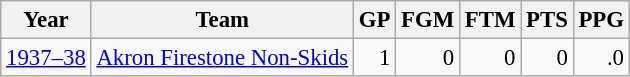<table class="wikitable sortable" style="font-size:95%; text-align:right;">
<tr>
<th>Year</th>
<th>Team</th>
<th>GP</th>
<th>FGM</th>
<th>FTM</th>
<th>PTS</th>
<th>PPG</th>
</tr>
<tr>
<td style="text-align:left;"><a href='#'>1937–38</a></td>
<td style="text-align:left;"><a href='#'>Akron Firestone Non-Skids</a></td>
<td>1</td>
<td>0</td>
<td>0</td>
<td>0</td>
<td>.0</td>
</tr>
</table>
